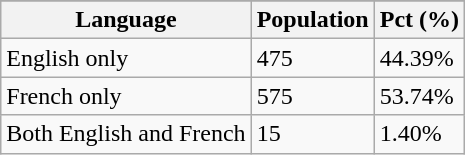<table class="wikitable">
<tr>
</tr>
<tr>
<th>Language</th>
<th>Population</th>
<th>Pct (%)</th>
</tr>
<tr>
<td>English only</td>
<td>475</td>
<td>44.39%</td>
</tr>
<tr>
<td>French only</td>
<td>575</td>
<td>53.74%</td>
</tr>
<tr>
<td>Both English and French</td>
<td>15</td>
<td>1.40%</td>
</tr>
</table>
